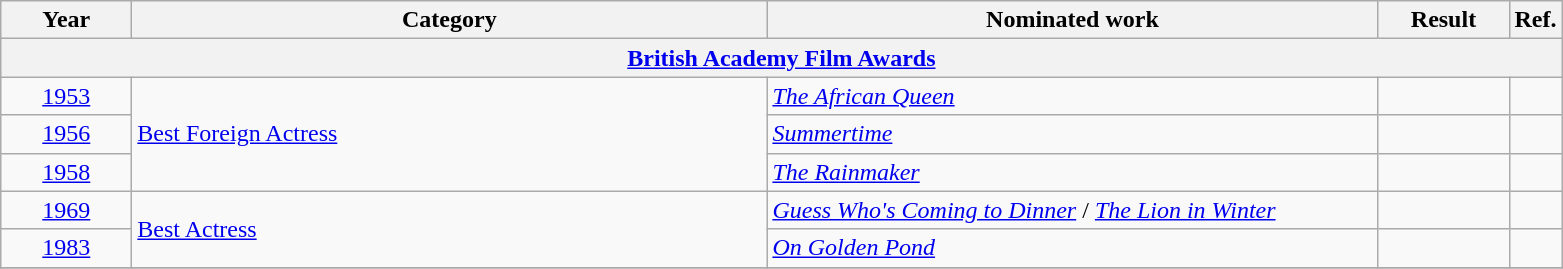<table class=wikitable>
<tr>
<th scope="col" style="width:5em;">Year</th>
<th scope="col" style="width:26em;">Category</th>
<th scope="col" style="width:25em;">Nominated work</th>
<th scope="col" style="width:5em;">Result</th>
<th>Ref.</th>
</tr>
<tr>
<th colspan=5><a href='#'>British Academy Film Awards</a></th>
</tr>
<tr>
<td style="text-align:center;"><a href='#'>1953</a></td>
<td rowspan="3"><a href='#'>Best Foreign Actress</a></td>
<td><em><a href='#'>The African Queen</a></em></td>
<td></td>
<td style="text-align:center;"></td>
</tr>
<tr>
<td style="text-align:center;"><a href='#'>1956</a></td>
<td><em><a href='#'>Summertime</a></em></td>
<td></td>
<td style="text-align:center;"></td>
</tr>
<tr>
<td style="text-align:center;"><a href='#'>1958</a></td>
<td><em><a href='#'>The Rainmaker</a></em></td>
<td></td>
<td style="text-align:center;"></td>
</tr>
<tr>
<td style="text-align:center;"><a href='#'>1969</a></td>
<td rowspan="2"><a href='#'>Best Actress</a></td>
<td><em><a href='#'>Guess Who's Coming to Dinner</a></em> / <em><a href='#'>The Lion in Winter</a></em></td>
<td></td>
<td style="text-align:center;"></td>
</tr>
<tr>
<td style="text-align:center;"><a href='#'>1983</a></td>
<td><em><a href='#'>On Golden Pond</a></em></td>
<td></td>
<td style="text-align:center;"></td>
</tr>
<tr>
</tr>
</table>
